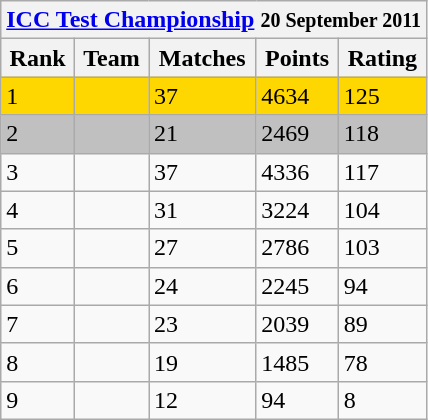<table class="wikitable" style="white-space:nowrap">
<tr>
<th colspan="5"><a href='#'>ICC Test Championship</a> <small>20 September 2011</small></th>
</tr>
<tr>
<th>Rank</th>
<th>Team</th>
<th>Matches</th>
<th>Points</th>
<th>Rating</th>
</tr>
<tr style="background:gold;">
<td>1</td>
<td style="text-align:left;"></td>
<td>37</td>
<td>4634</td>
<td>125</td>
</tr>
<tr style="background:silver;">
<td>2</td>
<td style="text-align:left;"></td>
<td>21</td>
<td>2469</td>
<td>118</td>
</tr>
<tr>
<td>3</td>
<td style="text-align:left;"></td>
<td>37</td>
<td>4336</td>
<td>117</td>
</tr>
<tr>
<td>4</td>
<td style="text-align:left;"></td>
<td>31</td>
<td>3224</td>
<td>104</td>
</tr>
<tr>
<td>5</td>
<td style="text-align:left;"></td>
<td>27</td>
<td>2786</td>
<td>103</td>
</tr>
<tr>
<td>6</td>
<td style="text-align:left;"></td>
<td>24</td>
<td>2245</td>
<td>94</td>
</tr>
<tr>
<td>7</td>
<td style="text-align:left;"></td>
<td>23</td>
<td>2039</td>
<td>89</td>
</tr>
<tr>
<td>8</td>
<td style="text-align:left;"></td>
<td>19</td>
<td>1485</td>
<td>78</td>
</tr>
<tr>
<td>9</td>
<td style="text-align:left;"></td>
<td>12</td>
<td>94</td>
<td>8</td>
</tr>
</table>
